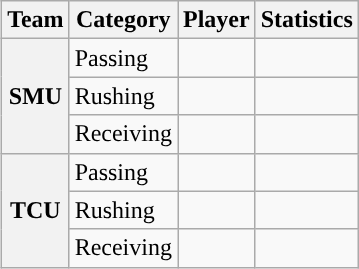<table class="wikitable" style="float:right">
<tr>
<th>Team</th>
<th>Category</th>
<th>Player</th>
<th>Statistics</th>
</tr>
<tr>
<th rowspan=3>SMU</th>
<td>Passing</td>
<td></td>
<td></td>
</tr>
<tr>
<td>Rushing</td>
<td></td>
<td></td>
</tr>
<tr>
<td>Receiving</td>
<td></td>
<td></td>
</tr>
<tr>
<th rowspan=3>TCU</th>
<td>Passing</td>
<td></td>
<td></td>
</tr>
<tr>
<td>Rushing</td>
<td></td>
<td></td>
</tr>
<tr>
<td>Receiving</td>
<td></td>
<td></td>
</tr>
</table>
